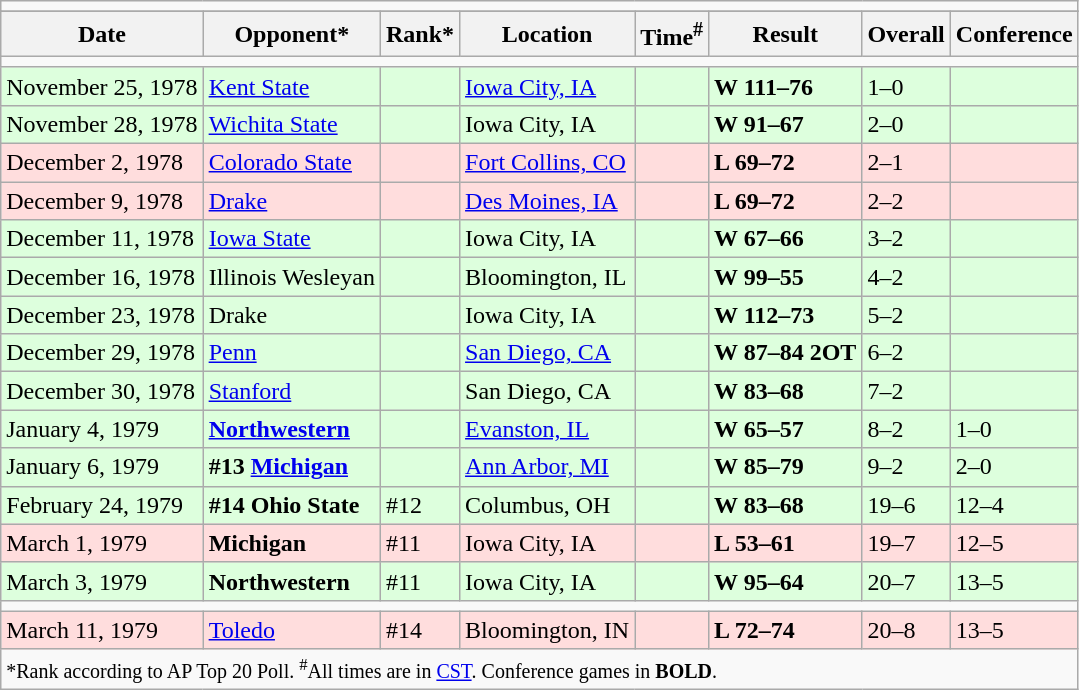<table class="wikitable">
<tr>
<td colspan=8></td>
</tr>
<tr>
</tr>
<tr>
<th>Date</th>
<th>Opponent*</th>
<th>Rank*</th>
<th>Location</th>
<th>Time<sup>#</sup></th>
<th>Result</th>
<th>Overall</th>
<th>Conference</th>
</tr>
<tr>
<td colspan=8></td>
</tr>
<tr style="background:#ddffdd; ">
<td>November 25, 1978</td>
<td><a href='#'>Kent State</a></td>
<td></td>
<td><a href='#'>Iowa City, IA</a></td>
<td></td>
<td><strong>W 111–76</strong></td>
<td>1–0</td>
<td></td>
</tr>
<tr style="background:#ddffdd; ">
<td>November 28, 1978</td>
<td><a href='#'>Wichita State</a></td>
<td></td>
<td>Iowa City, IA</td>
<td></td>
<td><strong>W 91–67</strong></td>
<td>2–0</td>
<td></td>
</tr>
<tr style="background:#ffdddd; ">
<td>December 2, 1978</td>
<td><a href='#'>Colorado State</a></td>
<td></td>
<td><a href='#'>Fort Collins, CO</a></td>
<td></td>
<td><strong> L 69–72</strong></td>
<td>2–1</td>
<td></td>
</tr>
<tr style="background:#ffdddd; ">
<td>December 9, 1978</td>
<td><a href='#'>Drake</a></td>
<td></td>
<td><a href='#'>Des Moines, IA</a></td>
<td></td>
<td><strong> L 69–72</strong></td>
<td>2–2</td>
<td></td>
</tr>
<tr style="background:#ddffdd; ">
<td>December 11, 1978</td>
<td><a href='#'>Iowa State</a></td>
<td></td>
<td>Iowa City, IA</td>
<td></td>
<td><strong>W 67–66</strong></td>
<td>3–2</td>
<td></td>
</tr>
<tr style="background:#ddffdd; ">
<td>December 16, 1978</td>
<td>Illinois Wesleyan</td>
<td></td>
<td>Bloomington, IL</td>
<td></td>
<td><strong>W 99–55</strong></td>
<td>4–2</td>
<td></td>
</tr>
<tr style="background:#ddffdd; ">
<td>December 23, 1978</td>
<td>Drake</td>
<td></td>
<td>Iowa City, IA</td>
<td></td>
<td><strong>W 112–73</strong></td>
<td>5–2</td>
<td></td>
</tr>
<tr style="background:#ddffdd; ">
<td>December 29, 1978</td>
<td><a href='#'>Penn</a></td>
<td></td>
<td><a href='#'>San Diego, CA</a></td>
<td></td>
<td><strong>W 87–84 2OT</strong></td>
<td>6–2</td>
<td></td>
</tr>
<tr style="background:#ddffdd; ">
<td>December 30, 1978</td>
<td><a href='#'>Stanford</a></td>
<td></td>
<td>San Diego, CA</td>
<td></td>
<td><strong>W 83–68</strong></td>
<td>7–2</td>
<td></td>
</tr>
<tr style="background:#ddffdd; ">
<td>January 4, 1979</td>
<td><strong><a href='#'>Northwestern</a></strong></td>
<td></td>
<td><a href='#'>Evanston, IL</a></td>
<td></td>
<td><strong>W 65–57</strong></td>
<td>8–2</td>
<td>1–0</td>
</tr>
<tr style="background:#ddffdd; ">
<td>January 6, 1979</td>
<td><strong>#13 <a href='#'>Michigan</a></strong></td>
<td></td>
<td><a href='#'>Ann Arbor, MI</a></td>
<td></td>
<td><strong>W 85–79</strong></td>
<td>9–2</td>
<td>2–0</td>
</tr>
<tr style="background:#ddffdd; ">
<td>February 24, 1979</td>
<td><strong>#14 Ohio State</strong></td>
<td>#12</td>
<td>Columbus, OH</td>
<td></td>
<td><strong>W 83–68</strong></td>
<td>19–6</td>
<td>12–4</td>
</tr>
<tr style="background:#ffdddd; ">
<td>March 1, 1979</td>
<td><strong>Michigan</strong></td>
<td>#11</td>
<td>Iowa City, IA</td>
<td></td>
<td><strong> L 53–61</strong></td>
<td>19–7</td>
<td>12–5</td>
</tr>
<tr style="background:#ddffdd; ">
<td>March 3, 1979</td>
<td><strong>Northwestern</strong></td>
<td>#11</td>
<td>Iowa City, IA</td>
<td></td>
<td><strong>W 95–64</strong></td>
<td>20–7</td>
<td>13–5</td>
</tr>
<tr>
<td colspan=8></td>
</tr>
<tr style="background:#ffdddd; ">
<td>March 11, 1979</td>
<td><a href='#'>Toledo</a></td>
<td>#14</td>
<td>Bloomington, IN</td>
<td></td>
<td><strong> L 72–74</strong></td>
<td>20–8</td>
<td>13–5</td>
</tr>
<tr>
<td colspan=8><small>*Rank according to AP Top 20 Poll. <sup>#</sup>All times are in <a href='#'>CST</a>. Conference games in <strong>BOLD</strong>.</small></td>
</tr>
</table>
